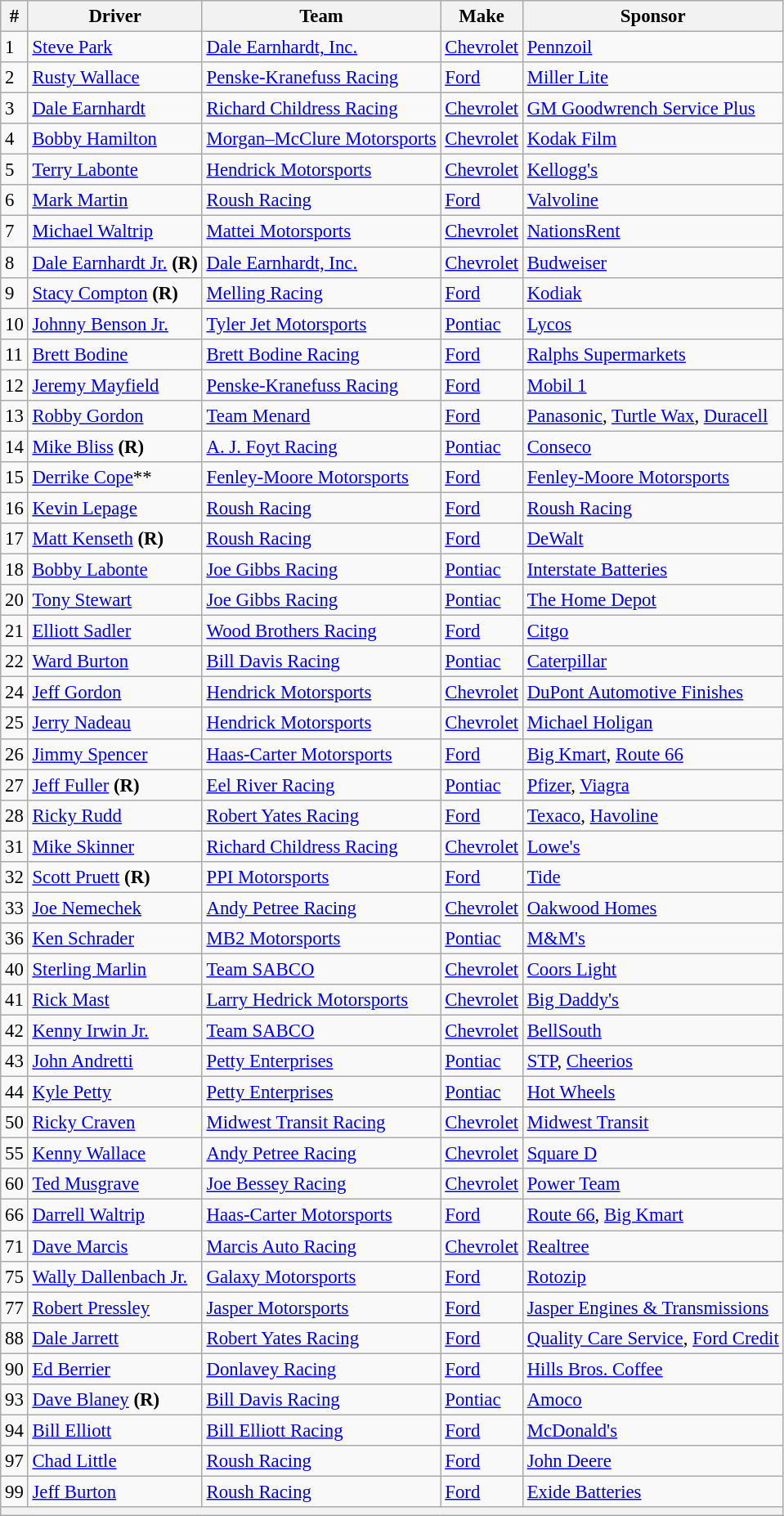<table class="wikitable" style="font-size:95%">
<tr>
<th>#</th>
<th>Driver</th>
<th>Team</th>
<th>Make</th>
<th>Sponsor</th>
</tr>
<tr>
<td>1</td>
<td><a href='#'>Steve Park</a></td>
<td><a href='#'>Dale Earnhardt, Inc.</a></td>
<td><a href='#'>Chevrolet</a></td>
<td><a href='#'>Pennzoil</a></td>
</tr>
<tr>
<td>2</td>
<td><a href='#'>Rusty Wallace</a></td>
<td><a href='#'>Penske-Kranefuss Racing</a></td>
<td><a href='#'>Ford</a></td>
<td><a href='#'>Miller Lite</a></td>
</tr>
<tr>
<td>3</td>
<td><a href='#'>Dale Earnhardt</a></td>
<td><a href='#'>Richard Childress Racing</a></td>
<td><a href='#'>Chevrolet</a></td>
<td><a href='#'>GM Goodwrench Service Plus</a></td>
</tr>
<tr>
<td>4</td>
<td><a href='#'>Bobby Hamilton</a></td>
<td><a href='#'>Morgan–McClure Motorsports</a></td>
<td><a href='#'>Chevrolet</a></td>
<td><a href='#'>Kodak Film</a></td>
</tr>
<tr>
<td>5</td>
<td><a href='#'>Terry Labonte</a></td>
<td><a href='#'>Hendrick Motorsports</a></td>
<td><a href='#'>Chevrolet</a></td>
<td><a href='#'>Kellogg's</a></td>
</tr>
<tr>
<td>6</td>
<td><a href='#'>Mark Martin</a></td>
<td><a href='#'>Roush Racing</a></td>
<td><a href='#'>Ford</a></td>
<td><a href='#'>Valvoline</a></td>
</tr>
<tr>
<td>7</td>
<td><a href='#'>Michael Waltrip</a></td>
<td><a href='#'>Mattei Motorsports</a></td>
<td><a href='#'>Chevrolet</a></td>
<td><a href='#'>NationsRent</a></td>
</tr>
<tr>
<td>8</td>
<td><a href='#'>Dale Earnhardt Jr.</a> <strong>(R)</strong></td>
<td><a href='#'>Dale Earnhardt, Inc.</a></td>
<td><a href='#'>Chevrolet</a></td>
<td><a href='#'>Budweiser</a></td>
</tr>
<tr>
<td>9</td>
<td><a href='#'>Stacy Compton</a> <strong>(R)</strong></td>
<td><a href='#'>Melling Racing</a></td>
<td><a href='#'>Ford</a></td>
<td><a href='#'>Kodiak</a></td>
</tr>
<tr>
<td>10</td>
<td><a href='#'>Johnny Benson Jr.</a></td>
<td><a href='#'>Tyler Jet Motorsports</a></td>
<td><a href='#'>Pontiac</a></td>
<td><a href='#'>Lycos</a></td>
</tr>
<tr>
<td>11</td>
<td><a href='#'>Brett Bodine</a></td>
<td><a href='#'>Brett Bodine Racing</a></td>
<td><a href='#'>Ford</a></td>
<td><a href='#'>Ralphs Supermarkets</a></td>
</tr>
<tr>
<td>12</td>
<td><a href='#'>Jeremy Mayfield</a></td>
<td><a href='#'>Penske-Kranefuss Racing</a></td>
<td><a href='#'>Ford</a></td>
<td><a href='#'>Mobil 1</a></td>
</tr>
<tr>
<td>13</td>
<td><a href='#'>Robby Gordon</a></td>
<td><a href='#'>Team Menard</a></td>
<td><a href='#'>Ford</a></td>
<td><a href='#'>Panasonic</a>, <a href='#'>Turtle Wax</a>, <a href='#'>Duracell</a></td>
</tr>
<tr>
<td>14</td>
<td><a href='#'>Mike Bliss</a> <strong>(R)</strong></td>
<td><a href='#'>A. J. Foyt Racing</a></td>
<td><a href='#'>Pontiac</a></td>
<td><a href='#'>Conseco</a></td>
</tr>
<tr>
<td>15</td>
<td><a href='#'>Derrike Cope</a>**</td>
<td><a href='#'>Fenley-Moore Motorsports</a></td>
<td><a href='#'>Ford</a></td>
<td><a href='#'>Fenley-Moore Motorsports</a></td>
</tr>
<tr>
<td>16</td>
<td><a href='#'>Kevin Lepage</a></td>
<td><a href='#'>Roush Racing</a></td>
<td><a href='#'>Ford</a></td>
<td><a href='#'>Roush Racing</a></td>
</tr>
<tr>
<td>17</td>
<td><a href='#'>Matt Kenseth</a> <strong>(R)</strong></td>
<td><a href='#'>Roush Racing</a></td>
<td><a href='#'>Ford</a></td>
<td><a href='#'>DeWalt</a></td>
</tr>
<tr>
<td>18</td>
<td><a href='#'>Bobby Labonte</a></td>
<td><a href='#'>Joe Gibbs Racing</a></td>
<td><a href='#'>Pontiac</a></td>
<td><a href='#'>Interstate Batteries</a></td>
</tr>
<tr>
<td>20</td>
<td><a href='#'>Tony Stewart</a></td>
<td><a href='#'>Joe Gibbs Racing</a></td>
<td><a href='#'>Pontiac</a></td>
<td><a href='#'>The Home Depot</a></td>
</tr>
<tr>
<td>21</td>
<td><a href='#'>Elliott Sadler</a></td>
<td><a href='#'>Wood Brothers Racing</a></td>
<td><a href='#'>Ford</a></td>
<td><a href='#'>Citgo</a></td>
</tr>
<tr>
<td>22</td>
<td><a href='#'>Ward Burton</a></td>
<td><a href='#'>Bill Davis Racing</a></td>
<td><a href='#'>Pontiac</a></td>
<td><a href='#'>Caterpillar</a></td>
</tr>
<tr>
<td>24</td>
<td><a href='#'>Jeff Gordon</a></td>
<td><a href='#'>Hendrick Motorsports</a></td>
<td><a href='#'>Chevrolet</a></td>
<td><a href='#'>DuPont Automotive Finishes</a></td>
</tr>
<tr>
<td>25</td>
<td><a href='#'>Jerry Nadeau</a></td>
<td><a href='#'>Hendrick Motorsports</a></td>
<td><a href='#'>Chevrolet</a></td>
<td><a href='#'>Michael Holigan</a></td>
</tr>
<tr>
<td>26</td>
<td><a href='#'>Jimmy Spencer</a></td>
<td><a href='#'>Haas-Carter Motorsports</a></td>
<td><a href='#'>Ford</a></td>
<td><a href='#'>Big Kmart</a>, <a href='#'>Route 66</a></td>
</tr>
<tr>
<td>27</td>
<td><a href='#'>Jeff Fuller</a> <strong>(R)</strong></td>
<td><a href='#'>Eel River Racing</a></td>
<td><a href='#'>Pontiac</a></td>
<td><a href='#'>Pfizer</a>, <a href='#'>Viagra</a></td>
</tr>
<tr>
<td>28</td>
<td><a href='#'>Ricky Rudd</a></td>
<td><a href='#'>Robert Yates Racing</a></td>
<td><a href='#'>Ford</a></td>
<td><a href='#'>Texaco</a>, <a href='#'>Havoline</a></td>
</tr>
<tr>
<td>31</td>
<td><a href='#'>Mike Skinner</a></td>
<td><a href='#'>Richard Childress Racing</a></td>
<td><a href='#'>Chevrolet</a></td>
<td><a href='#'>Lowe's</a></td>
</tr>
<tr>
<td>32</td>
<td><a href='#'>Scott Pruett</a> <strong>(R)</strong></td>
<td><a href='#'>PPI Motorsports</a></td>
<td><a href='#'>Ford</a></td>
<td><a href='#'>Tide</a></td>
</tr>
<tr>
<td>33</td>
<td><a href='#'>Joe Nemechek</a></td>
<td><a href='#'>Andy Petree Racing</a></td>
<td><a href='#'>Chevrolet</a></td>
<td><a href='#'>Oakwood Homes</a></td>
</tr>
<tr>
<td>36</td>
<td><a href='#'>Ken Schrader</a></td>
<td><a href='#'>MB2 Motorsports</a></td>
<td><a href='#'>Pontiac</a></td>
<td><a href='#'>M&M's</a></td>
</tr>
<tr>
<td>40</td>
<td><a href='#'>Sterling Marlin</a></td>
<td><a href='#'>Team SABCO</a></td>
<td><a href='#'>Chevrolet</a></td>
<td><a href='#'>Coors Light</a></td>
</tr>
<tr>
<td>41</td>
<td><a href='#'>Rick Mast</a></td>
<td><a href='#'>Larry Hedrick Motorsports</a></td>
<td><a href='#'>Chevrolet</a></td>
<td><a href='#'>Big Daddy's</a></td>
</tr>
<tr>
<td>42</td>
<td><a href='#'>Kenny Irwin Jr.</a></td>
<td><a href='#'>Team SABCO</a></td>
<td><a href='#'>Chevrolet</a></td>
<td><a href='#'>BellSouth</a></td>
</tr>
<tr>
<td>43</td>
<td><a href='#'>John Andretti</a></td>
<td><a href='#'>Petty Enterprises</a></td>
<td><a href='#'>Pontiac</a></td>
<td><a href='#'>STP</a>, <a href='#'>Cheerios</a></td>
</tr>
<tr>
<td>44</td>
<td><a href='#'>Kyle Petty</a></td>
<td><a href='#'>Petty Enterprises</a></td>
<td><a href='#'>Pontiac</a></td>
<td><a href='#'>Hot Wheels</a></td>
</tr>
<tr>
<td>50</td>
<td><a href='#'>Ricky Craven</a></td>
<td><a href='#'>Midwest Transit Racing</a></td>
<td><a href='#'>Chevrolet</a></td>
<td><a href='#'>Midwest Transit</a></td>
</tr>
<tr>
<td>55</td>
<td><a href='#'>Kenny Wallace</a></td>
<td><a href='#'>Andy Petree Racing</a></td>
<td><a href='#'>Chevrolet</a></td>
<td><a href='#'>Square D</a></td>
</tr>
<tr>
<td>60</td>
<td><a href='#'>Ted Musgrave</a></td>
<td><a href='#'>Joe Bessey Racing</a></td>
<td><a href='#'>Chevrolet</a></td>
<td><a href='#'>Power Team</a></td>
</tr>
<tr>
<td>66</td>
<td><a href='#'>Darrell Waltrip</a></td>
<td><a href='#'>Haas-Carter Motorsports</a></td>
<td><a href='#'>Ford</a></td>
<td><a href='#'>Route 66</a>, <a href='#'>Big Kmart</a></td>
</tr>
<tr>
<td>71</td>
<td><a href='#'>Dave Marcis</a></td>
<td><a href='#'>Marcis Auto Racing</a></td>
<td><a href='#'>Chevrolet</a></td>
<td><a href='#'>Realtree</a></td>
</tr>
<tr>
<td>75</td>
<td><a href='#'>Wally Dallenbach Jr.</a></td>
<td><a href='#'>Galaxy Motorsports</a></td>
<td><a href='#'>Ford</a></td>
<td><a href='#'>Rotozip</a></td>
</tr>
<tr>
<td>77</td>
<td><a href='#'>Robert Pressley</a></td>
<td><a href='#'>Jasper Motorsports</a></td>
<td><a href='#'>Ford</a></td>
<td><a href='#'>Jasper Engines & Transmissions</a></td>
</tr>
<tr>
<td>88</td>
<td><a href='#'>Dale Jarrett</a></td>
<td><a href='#'>Robert Yates Racing</a></td>
<td><a href='#'>Ford</a></td>
<td><a href='#'>Quality Care Service</a>, <a href='#'>Ford Credit</a></td>
</tr>
<tr>
<td>90</td>
<td><a href='#'>Ed Berrier</a></td>
<td><a href='#'>Donlavey Racing</a></td>
<td><a href='#'>Ford</a></td>
<td><a href='#'>Hills Bros. Coffee</a></td>
</tr>
<tr>
<td>93</td>
<td><a href='#'>Dave Blaney</a> <strong>(R)</strong></td>
<td><a href='#'>Bill Davis Racing</a></td>
<td><a href='#'>Pontiac</a></td>
<td><a href='#'>Amoco</a></td>
</tr>
<tr>
<td>94</td>
<td><a href='#'>Bill Elliott</a></td>
<td><a href='#'>Bill Elliott Racing</a></td>
<td><a href='#'>Ford</a></td>
<td><a href='#'>McDonald's</a></td>
</tr>
<tr>
<td>97</td>
<td><a href='#'>Chad Little</a></td>
<td><a href='#'>Roush Racing</a></td>
<td><a href='#'>Ford</a></td>
<td><a href='#'>John Deere</a></td>
</tr>
<tr>
<td>99</td>
<td><a href='#'>Jeff Burton</a></td>
<td><a href='#'>Roush Racing</a></td>
<td><a href='#'>Ford</a></td>
<td><a href='#'>Exide Batteries</a></td>
</tr>
<tr>
<th colspan="5"></th>
</tr>
</table>
